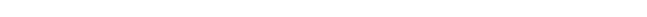<table style="width:66%; text-align:center;">
<tr style="color:white;">
<td style="background:"><strong>71</strong></td>
<td style="background:"><strong>43</strong></td>
</tr>
</table>
